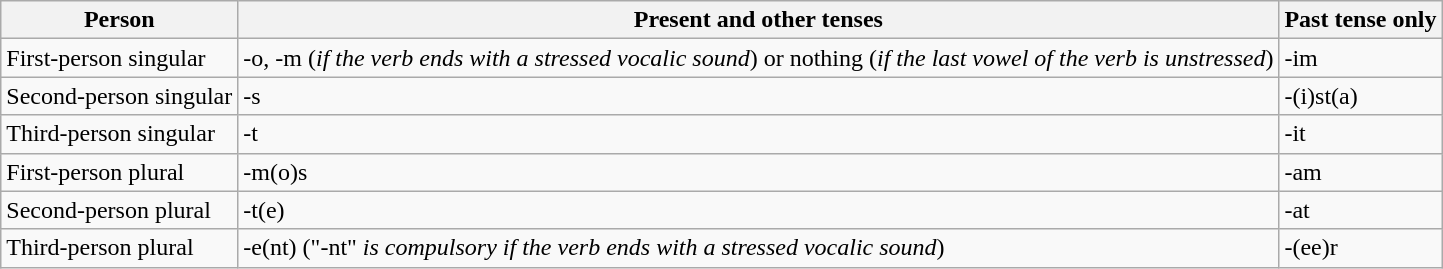<table class="wikitable">
<tr>
<th>Person</th>
<th>Present and other tenses</th>
<th>Past tense only</th>
</tr>
<tr>
<td>First-person singular</td>
<td>-o, -m (<em>if the verb ends with a stressed vocalic sound</em>) or nothing (<em>if the last vowel of the verb is unstressed</em>)</td>
<td>-im</td>
</tr>
<tr>
<td>Second-person singular</td>
<td>-s</td>
<td>-(i)st(a)</td>
</tr>
<tr>
<td>Third-person singular</td>
<td>-t</td>
<td>-it</td>
</tr>
<tr>
<td>First-person plural</td>
<td>-m(o)s</td>
<td>-am</td>
</tr>
<tr>
<td>Second-person plural</td>
<td>-t(e)</td>
<td>-at</td>
</tr>
<tr>
<td>Third-person plural</td>
<td>-e(nt) ("-nt" <em>is compulsory if the verb ends with a stressed vocalic sound</em>)</td>
<td>-(ee)r</td>
</tr>
</table>
